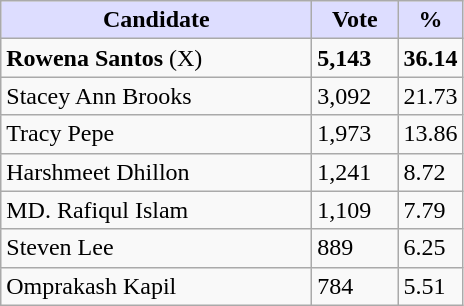<table class="wikitable">
<tr>
<th style="background:#ddf; width:200px;">Candidate</th>
<th style="background:#ddf; width:50px;">Vote</th>
<th style="background:#ddf; width:30px;">%</th>
</tr>
<tr>
<td><strong>Rowena Santos</strong> (X)</td>
<td><strong>5,143</strong></td>
<td><strong>36.14</strong></td>
</tr>
<tr>
<td>Stacey Ann Brooks</td>
<td>3,092</td>
<td>21.73</td>
</tr>
<tr>
<td>Tracy Pepe</td>
<td>1,973</td>
<td>13.86</td>
</tr>
<tr>
<td>Harshmeet Dhillon</td>
<td>1,241</td>
<td>8.72</td>
</tr>
<tr>
<td>MD. Rafiqul Islam</td>
<td>1,109</td>
<td>7.79</td>
</tr>
<tr>
<td>Steven Lee</td>
<td>889</td>
<td>6.25</td>
</tr>
<tr>
<td>Omprakash Kapil</td>
<td>784</td>
<td>5.51</td>
</tr>
</table>
